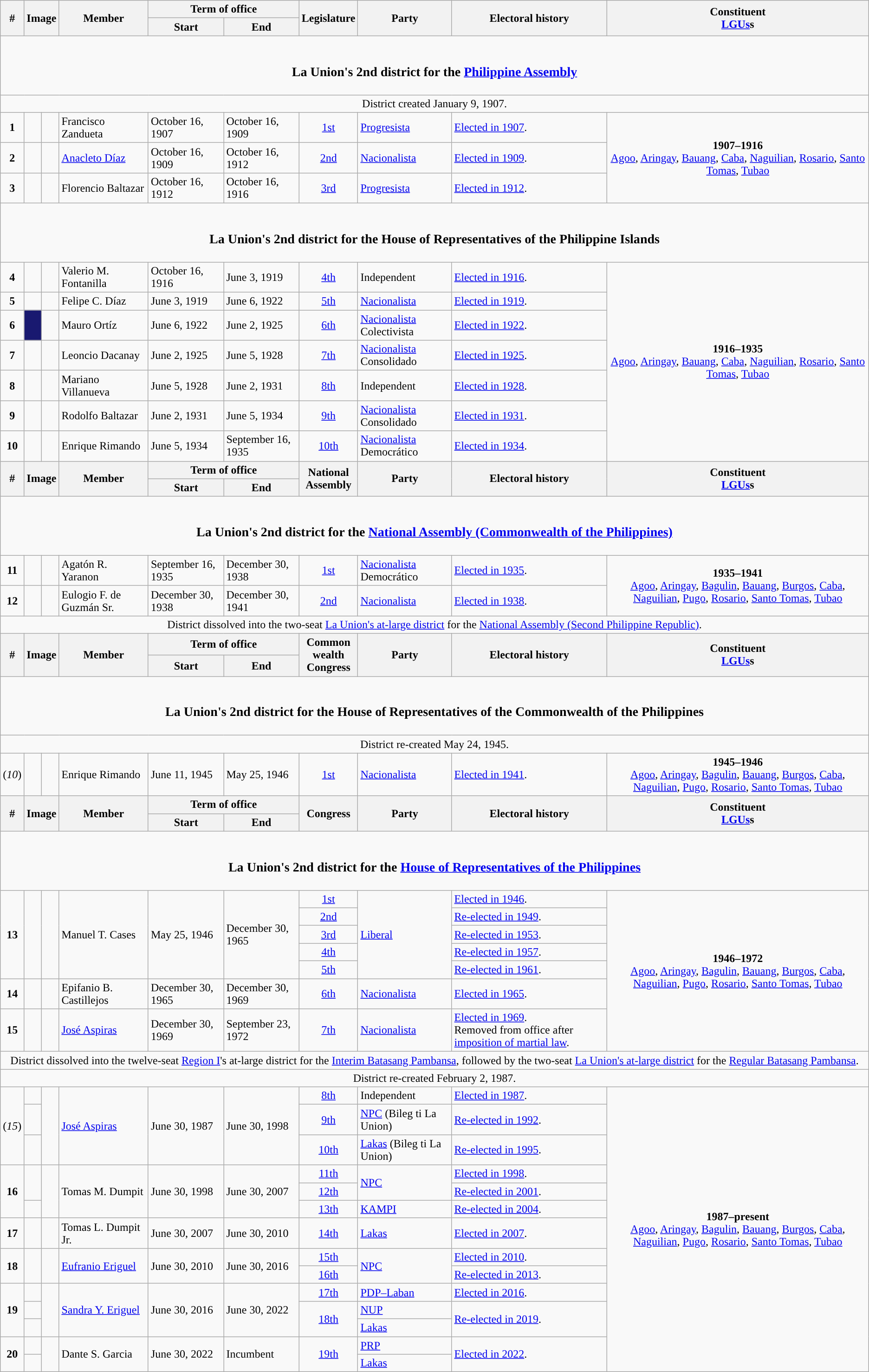<table class=wikitable>
<tr>
<th rowspan="2">#</th>
<th rowspan="2" colspan=2>Image</th>
<th rowspan="2">Member</th>
<th colspan=2>Term of office</th>
<th rowspan="2">Legislature</th>
<th rowspan="2">Party</th>
<th rowspan="2">Electoral history</th>
<th rowspan="2">Constituent<br><a href='#'>LGUs</a>s</th>
</tr>
<tr>
<th>Start</th>
<th>End</th>
</tr>
<tr>
<td colspan="10" style="text-align:center;"><br><h3>La Union's 2nd district for the <a href='#'>Philippine Assembly</a></h3></td>
</tr>
<tr>
<td colspan="10" style="text-align:center;">District created January 9, 1907.</td>
</tr>
<tr>
<td style="text-align:center;"><strong>1</strong></td>
<td style="color:inherit;background:"></td>
<td></td>
<td>Francisco Zandueta</td>
<td>October 16, 1907</td>
<td>October 16, 1909</td>
<td style="text-align:center;"><a href='#'>1st</a></td>
<td><a href='#'>Progresista</a></td>
<td><a href='#'>Elected in 1907</a>.</td>
<td rowspan="3" style="text-align:center;"><strong>1907–1916</strong><br><a href='#'>Agoo</a>, <a href='#'>Aringay</a>, <a href='#'>Bauang</a>, <a href='#'>Caba</a>, <a href='#'>Naguilian</a>, <a href='#'>Rosario</a>, <a href='#'>Santo Tomas</a>, <a href='#'>Tubao</a></td>
</tr>
<tr>
<td style="text-align:center;"><strong>2</strong></td>
<td style="color:inherit;background:"></td>
<td></td>
<td><a href='#'>Anacleto Díaz</a></td>
<td>October 16, 1909</td>
<td>October 16, 1912</td>
<td style="text-align:center;"><a href='#'>2nd</a></td>
<td><a href='#'>Nacionalista</a></td>
<td><a href='#'>Elected in 1909</a>.</td>
</tr>
<tr>
<td style="text-align:center;"><strong>3</strong></td>
<td style="color:inherit;background:"></td>
<td></td>
<td>Florencio Baltazar</td>
<td>October 16, 1912</td>
<td>October 16, 1916</td>
<td style="text-align:center;"><a href='#'>3rd</a></td>
<td><a href='#'>Progresista</a></td>
<td><a href='#'>Elected in 1912</a>.</td>
</tr>
<tr>
<td colspan="10" style="text-align:center;"><br><h3>La Union's 2nd district for the House of Representatives of the Philippine Islands</h3></td>
</tr>
<tr>
<td style="text-align:center;"><strong>4</strong></td>
<td style="color:inherit;background:"></td>
<td></td>
<td>Valerio M. Fontanilla</td>
<td>October 16, 1916</td>
<td>June 3, 1919</td>
<td style="text-align:center;"><a href='#'>4th</a></td>
<td>Independent</td>
<td><a href='#'>Elected in 1916</a>.</td>
<td rowspan="7" style="text-align:center;"><strong>1916–1935</strong><br><a href='#'>Agoo</a>, <a href='#'>Aringay</a>, <a href='#'>Bauang</a>, <a href='#'>Caba</a>, <a href='#'>Naguilian</a>, <a href='#'>Rosario</a>, <a href='#'>Santo Tomas</a>, <a href='#'>Tubao</a></td>
</tr>
<tr>
<td style="text-align:center;"><strong>5</strong></td>
<td style="color:inherit;background:"></td>
<td></td>
<td>Felipe C. Díaz</td>
<td>June 3, 1919</td>
<td>June 6, 1922</td>
<td style="text-align:center;"><a href='#'>5th</a></td>
<td><a href='#'>Nacionalista</a></td>
<td><a href='#'>Elected in 1919</a>.</td>
</tr>
<tr>
<td style="text-align:center;"><strong>6</strong></td>
<td style="background-color:#191970"></td>
<td></td>
<td>Mauro Ortíz</td>
<td>June 6, 1922</td>
<td>June 2, 1925</td>
<td style="text-align:center;"><a href='#'>6th</a></td>
<td><a href='#'>Nacionalista</a><br>Colectivista</td>
<td><a href='#'>Elected in 1922</a>.</td>
</tr>
<tr>
<td style="text-align:center;"><strong>7</strong></td>
<td style="color:inherit;background:"></td>
<td></td>
<td>Leoncio Dacanay</td>
<td>June 2, 1925</td>
<td>June 5, 1928</td>
<td style="text-align:center;"><a href='#'>7th</a></td>
<td><a href='#'>Nacionalista</a><br>Consolidado</td>
<td><a href='#'>Elected in 1925</a>.</td>
</tr>
<tr>
<td style="text-align:center;"><strong>8</strong></td>
<td style="color:inherit;background:"></td>
<td></td>
<td>Mariano Villanueva</td>
<td>June 5, 1928</td>
<td>June 2, 1931</td>
<td style="text-align:center;"><a href='#'>8th</a></td>
<td>Independent</td>
<td><a href='#'>Elected in 1928</a>.</td>
</tr>
<tr>
<td style="text-align:center;"><strong>9</strong></td>
<td style="color:inherit;background:"></td>
<td></td>
<td>Rodolfo Baltazar</td>
<td>June 2, 1931</td>
<td>June 5, 1934</td>
<td style="text-align:center;"><a href='#'>9th</a></td>
<td><a href='#'>Nacionalista</a><br>Consolidado</td>
<td><a href='#'>Elected in 1931</a>.</td>
</tr>
<tr>
<td style="text-align:center;"><strong>10</strong></td>
<td style="color:inherit;background:"></td>
<td></td>
<td>Enrique Rimando</td>
<td>June 5, 1934</td>
<td>September 16, 1935</td>
<td style="text-align:center;"><a href='#'>10th</a></td>
<td><a href='#'>Nacionalista</a><br>Democrático</td>
<td><a href='#'>Elected in 1934</a>.</td>
</tr>
<tr>
<th rowspan="2">#</th>
<th rowspan="2" colspan=2>Image</th>
<th rowspan="2">Member</th>
<th colspan=2>Term of office</th>
<th rowspan="2">National<br>Assembly</th>
<th rowspan="2">Party</th>
<th rowspan="2">Electoral history</th>
<th rowspan="2">Constituent<br><a href='#'>LGUs</a>s</th>
</tr>
<tr>
<th>Start</th>
<th>End</th>
</tr>
<tr>
<td colspan="10" style="text-align:center;"><br><h3>La Union's 2nd district for the <a href='#'>National Assembly (Commonwealth of the Philippines)</a></h3></td>
</tr>
<tr>
<td style="text-align:center;"><strong>11</strong></td>
<td style="color:inherit;background:"></td>
<td></td>
<td>Agatón R. Yaranon</td>
<td>September 16, 1935</td>
<td>December 30, 1938</td>
<td style="text-align:center;"><a href='#'>1st</a></td>
<td><a href='#'>Nacionalista</a><br>Democrático</td>
<td><a href='#'>Elected in 1935</a>.</td>
<td rowspan="2" style="text-align:center;"><strong>1935–1941</strong><br><a href='#'>Agoo</a>, <a href='#'>Aringay</a>, <a href='#'>Bagulin</a>, <a href='#'>Bauang</a>, <a href='#'>Burgos</a>, <a href='#'>Caba</a>, <a href='#'>Naguilian</a>, <a href='#'>Pugo</a>, <a href='#'>Rosario</a>, <a href='#'>Santo Tomas</a>, <a href='#'>Tubao</a></td>
</tr>
<tr>
<td style="text-align:center;"><strong>12</strong></td>
<td style="color:inherit;background:"></td>
<td></td>
<td>Eulogio F. de Guzmán Sr.</td>
<td>December 30, 1938</td>
<td>December 30, 1941</td>
<td style="text-align:center;"><a href='#'>2nd</a></td>
<td><a href='#'>Nacionalista</a></td>
<td><a href='#'>Elected in 1938</a>.</td>
</tr>
<tr>
<td colspan="10" style="text-align:center;">District dissolved into the two-seat <a href='#'>La Union's at-large district</a> for the <a href='#'>National Assembly (Second Philippine Republic)</a>.</td>
</tr>
<tr>
<th rowspan="2">#</th>
<th rowspan="2" colspan=2>Image</th>
<th rowspan="2">Member</th>
<th colspan=2>Term of office</th>
<th rowspan="2">Common<br>wealth<br>Congress</th>
<th rowspan="2">Party</th>
<th rowspan="2">Electoral history</th>
<th rowspan="2">Constituent<br><a href='#'>LGUs</a>s</th>
</tr>
<tr>
<th>Start</th>
<th>End</th>
</tr>
<tr>
<td colspan="10" style="text-align:center;"><br><h3>La Union's 2nd district for the House of Representatives of the Commonwealth of the Philippines</h3></td>
</tr>
<tr>
<td colspan="10" style="text-align:center;">District re-created May 24, 1945.</td>
</tr>
<tr>
<td style="text-align:center;">(<em>10</em>)</td>
<td style="color:inherit;background:"></td>
<td></td>
<td>Enrique Rimando</td>
<td>June 11, 1945</td>
<td>May 25, 1946</td>
<td style="text-align:center;"><a href='#'>1st</a></td>
<td><a href='#'>Nacionalista</a></td>
<td><a href='#'>Elected in 1941</a>.</td>
<td style="text-align:center;"><strong>1945–1946</strong><br><a href='#'>Agoo</a>, <a href='#'>Aringay</a>, <a href='#'>Bagulin</a>, <a href='#'>Bauang</a>, <a href='#'>Burgos</a>, <a href='#'>Caba</a>, <a href='#'>Naguilian</a>, <a href='#'>Pugo</a>, <a href='#'>Rosario</a>, <a href='#'>Santo Tomas</a>, <a href='#'>Tubao</a></td>
</tr>
<tr>
<th rowspan="2">#</th>
<th rowspan="2" colspan=2>Image</th>
<th rowspan="2">Member</th>
<th colspan=2>Term of office</th>
<th rowspan="2">Congress</th>
<th rowspan="2">Party</th>
<th rowspan="2">Electoral history</th>
<th rowspan="2">Constituent<br><a href='#'>LGUs</a>s</th>
</tr>
<tr>
<th>Start</th>
<th>End</th>
</tr>
<tr>
<td colspan="10" style="text-align:center;"><br><h3>La Union's 2nd district for the <a href='#'>House of Representatives of the Philippines</a></h3></td>
</tr>
<tr>
<td rowspan="5" style="text-align:center;"><strong>13</strong></td>
<td rowspan="5" style="color:inherit;background:"></td>
<td rowspan="5"></td>
<td rowspan="5">Manuel T. Cases</td>
<td rowspan="5">May 25, 1946</td>
<td rowspan="5">December 30, 1965</td>
<td style="text-align:center;"><a href='#'>1st</a></td>
<td rowspan="5"><a href='#'>Liberal</a></td>
<td><a href='#'>Elected in 1946</a>.</td>
<td rowspan="7" style="text-align:center;"><strong>1946–1972</strong><br><a href='#'>Agoo</a>, <a href='#'>Aringay</a>, <a href='#'>Bagulin</a>, <a href='#'>Bauang</a>, <a href='#'>Burgos</a>, <a href='#'>Caba</a>, <a href='#'>Naguilian</a>, <a href='#'>Pugo</a>, <a href='#'>Rosario</a>, <a href='#'>Santo Tomas</a>, <a href='#'>Tubao</a></td>
</tr>
<tr>
<td style="text-align:center;"><a href='#'>2nd</a></td>
<td><a href='#'>Re-elected in 1949</a>.</td>
</tr>
<tr>
<td style="text-align:center;"><a href='#'>3rd</a></td>
<td><a href='#'>Re-elected in 1953</a>.</td>
</tr>
<tr>
<td style="text-align:center;"><a href='#'>4th</a></td>
<td><a href='#'>Re-elected in 1957</a>.</td>
</tr>
<tr>
<td style="text-align:center;"><a href='#'>5th</a></td>
<td><a href='#'>Re-elected in 1961</a>.</td>
</tr>
<tr>
<td style="text-align:center;"><strong>14</strong></td>
<td style="color:inherit;background:"></td>
<td></td>
<td>Epifanio B. Castillejos</td>
<td>December 30, 1965</td>
<td>December 30, 1969</td>
<td style="text-align:center;"><a href='#'>6th</a></td>
<td><a href='#'>Nacionalista</a></td>
<td><a href='#'>Elected in 1965</a>.</td>
</tr>
<tr>
<td style="text-align:center;"><strong>15</strong></td>
<td style="color:inherit;background:"></td>
<td></td>
<td><a href='#'>José Aspiras</a></td>
<td>December 30, 1969</td>
<td>September 23, 1972</td>
<td style="text-align:center;"><a href='#'>7th</a></td>
<td><a href='#'>Nacionalista</a></td>
<td><a href='#'>Elected in 1969</a>.<br>Removed from office after <a href='#'>imposition of martial law</a>.</td>
</tr>
<tr>
<td colspan="10" style="text-align:center;">District dissolved into the twelve-seat <a href='#'>Region I</a>'s at-large district for the <a href='#'>Interim Batasang Pambansa</a>, followed by the two-seat <a href='#'>La Union's at-large district</a> for the <a href='#'>Regular Batasang Pambansa</a>.</td>
</tr>
<tr>
<td colspan="10" style="text-align:center;">District re-created February 2, 1987.</td>
</tr>
<tr>
<td rowspan="3" style="text-align:center;">(<em>15</em>)</td>
<td style="color:inherit;background:"></td>
<td rowspan="3"></td>
<td rowspan="3"><a href='#'>José Aspiras</a></td>
<td rowspan="3">June 30, 1987</td>
<td rowspan="3">June 30, 1998</td>
<td style="text-align:center;"><a href='#'>8th</a></td>
<td>Independent</td>
<td><a href='#'>Elected in 1987</a>.</td>
<td rowspan="14" style="text-align:center;"><strong>1987–present</strong><br><a href='#'>Agoo</a>, <a href='#'>Aringay</a>, <a href='#'>Bagulin</a>, <a href='#'>Bauang</a>, <a href='#'>Burgos</a>, <a href='#'>Caba</a>, <a href='#'>Naguilian</a>, <a href='#'>Pugo</a>, <a href='#'>Rosario</a>, <a href='#'>Santo Tomas</a>, <a href='#'>Tubao</a></td>
</tr>
<tr>
<td style="color:inherit;background:"></td>
<td style="text-align:center;"><a href='#'>9th</a></td>
<td><a href='#'>NPC</a> (Bileg ti La Union)</td>
<td><a href='#'>Re-elected in 1992</a>.</td>
</tr>
<tr>
<td style="color:inherit;background:"></td>
<td style="text-align:center;"><a href='#'>10th</a></td>
<td><a href='#'>Lakas</a> (Bileg ti La Union)</td>
<td><a href='#'>Re-elected in 1995</a>.</td>
</tr>
<tr>
<td rowspan="3" style="text-align:center;"><strong>16</strong></td>
<td rowspan="2" style="color:inherit;background:"></td>
<td rowspan="3"></td>
<td rowspan="3">Tomas M. Dumpit</td>
<td rowspan="3">June 30, 1998</td>
<td rowspan="3">June 30, 2007</td>
<td style="text-align:center;"><a href='#'>11th</a></td>
<td rowspan="2"><a href='#'>NPC</a></td>
<td><a href='#'>Elected in 1998</a>.</td>
</tr>
<tr>
<td style="text-align:center;"><a href='#'>12th</a></td>
<td><a href='#'>Re-elected in 2001</a>.</td>
</tr>
<tr>
<td style="color:inherit;background:"></td>
<td style="text-align:center;"><a href='#'>13th</a></td>
<td><a href='#'>KAMPI</a></td>
<td><a href='#'>Re-elected in 2004</a>.</td>
</tr>
<tr>
<td style="text-align:center;"><strong>17</strong></td>
<td style="color:inherit;background:"></td>
<td></td>
<td>Tomas L. Dumpit Jr.</td>
<td>June 30, 2007</td>
<td>June 30, 2010</td>
<td style="text-align:center;"><a href='#'>14th</a></td>
<td><a href='#'>Lakas</a></td>
<td><a href='#'>Elected in 2007</a>.</td>
</tr>
<tr>
<td rowspan="2" style="text-align:center;"><strong>18</strong></td>
<td rowspan="2" style="color:inherit;background:"></td>
<td rowspan="2"></td>
<td rowspan="2"><a href='#'>Eufranio Eriguel</a></td>
<td rowspan="2">June 30, 2010</td>
<td rowspan="2">June 30, 2016</td>
<td style="text-align:center;"><a href='#'>15th</a></td>
<td rowspan="2"><a href='#'>NPC</a></td>
<td><a href='#'>Elected in 2010</a>.</td>
</tr>
<tr>
<td style="text-align:center;"><a href='#'>16th</a></td>
<td><a href='#'>Re-elected in 2013</a>.</td>
</tr>
<tr>
<td rowspan="3" style="text-align:center;"><strong>19</strong></td>
<td style="color:inherit;background:"></td>
<td rowspan="3"></td>
<td rowspan="3"><a href='#'>Sandra Y. Eriguel</a></td>
<td rowspan="3">June 30, 2016</td>
<td rowspan="3">June 30, 2022</td>
<td style="text-align:center;"><a href='#'>17th</a></td>
<td><a href='#'>PDP–Laban</a></td>
<td><a href='#'>Elected in 2016</a>.</td>
</tr>
<tr>
<td style="color:inherit;background:"></td>
<td style="text-align:center;" rowspan="2"><a href='#'>18th</a></td>
<td><a href='#'>NUP</a></td>
<td rowspan="2"><a href='#'>Re-elected in 2019</a>.</td>
</tr>
<tr>
<td style="color:inherit;background:"></td>
<td><a href='#'>Lakas</a></td>
</tr>
<tr>
<td style="text-align:center;" rowspan="2"><strong>20</strong></td>
<td style="color:inherit;background:"></td>
<td rowspan="2"></td>
<td rowspan="2">Dante S. Garcia</td>
<td rowspan="2">June 30, 2022</td>
<td rowspan="2">Incumbent</td>
<td style="text-align:center;" rowspan="2"><a href='#'>19th</a></td>
<td><a href='#'>PRP</a></td>
<td rowspan="2"><a href='#'>Elected in 2022</a>.</td>
</tr>
<tr>
<td style="color:inherit;background:"></td>
<td><a href='#'>Lakas</a></td>
</tr>
</table>
